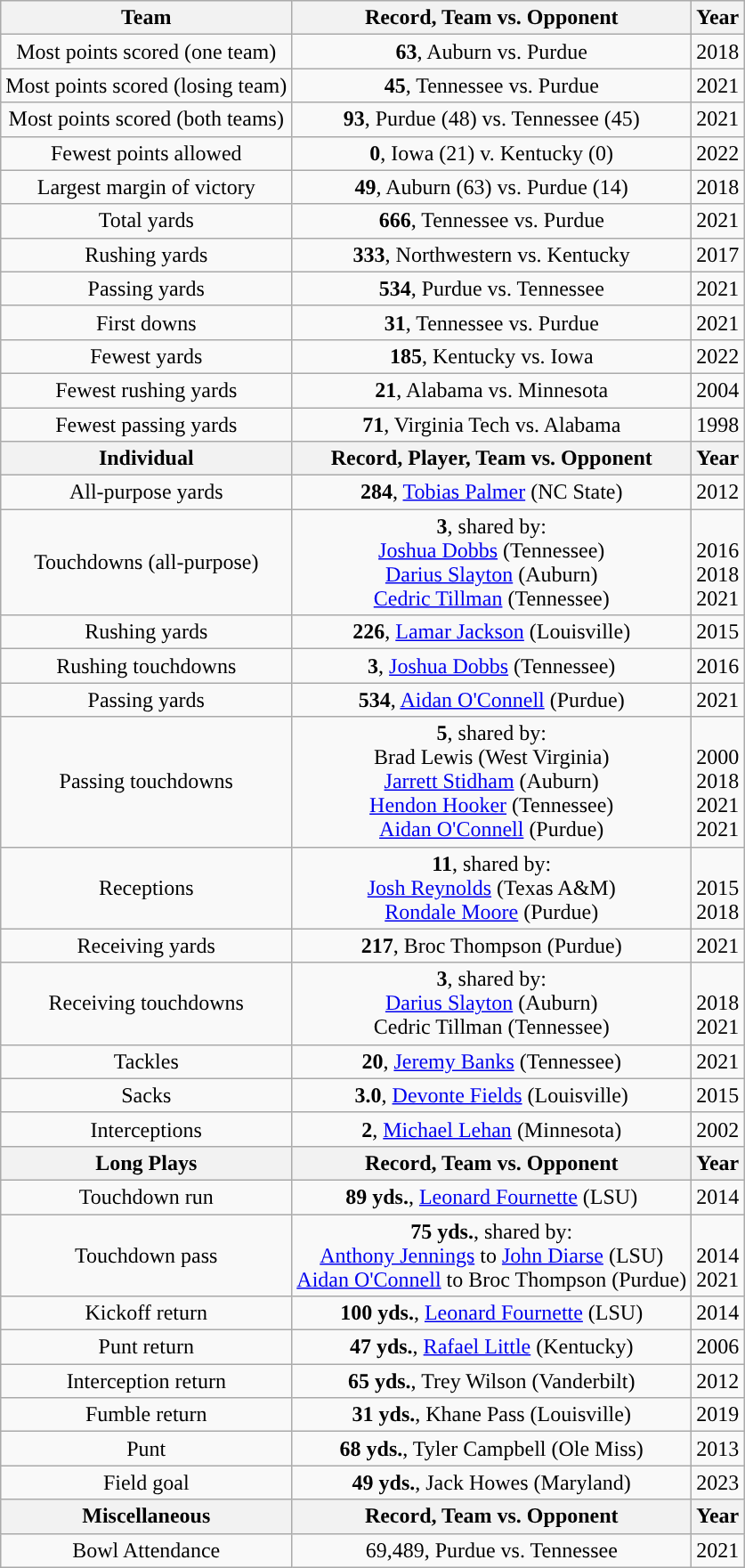<table class="wikitable" style="text-align:center;">
<tr>
<th>Team</th>
<th>Record, Team vs. Opponent</th>
<th>Year</th>
</tr>
<tr>
<td>Most points scored (one team)</td>
<td><strong>63</strong>, Auburn vs. Purdue</td>
<td>2018</td>
</tr>
<tr>
<td>Most points scored (losing team)</td>
<td><strong>45</strong>, Tennessee vs. Purdue</td>
<td>2021</td>
</tr>
<tr>
<td>Most points scored (both teams)</td>
<td><strong>93</strong>, Purdue (48) vs. Tennessee (45)</td>
<td>2021</td>
</tr>
<tr>
<td>Fewest points allowed</td>
<td><strong>0</strong>, Iowa (21) v. Kentucky (0)</td>
<td>2022</td>
</tr>
<tr>
<td>Largest margin of victory</td>
<td><strong>49</strong>, Auburn (63) vs. Purdue (14)</td>
<td>2018</td>
</tr>
<tr>
<td>Total yards</td>
<td><strong>666</strong>, Tennessee vs. Purdue</td>
<td>2021</td>
</tr>
<tr>
<td>Rushing yards</td>
<td><strong>333</strong>, Northwestern vs. Kentucky</td>
<td>2017</td>
</tr>
<tr>
<td>Passing yards</td>
<td><strong>534</strong>, Purdue vs. Tennessee</td>
<td>2021</td>
</tr>
<tr>
<td>First downs</td>
<td><strong>31</strong>, Tennessee vs. Purdue</td>
<td>2021</td>
</tr>
<tr>
<td>Fewest yards</td>
<td><strong>185</strong>, Kentucky vs. Iowa</td>
<td>2022</td>
</tr>
<tr>
<td>Fewest rushing yards</td>
<td><strong>21</strong>, Alabama vs. Minnesota</td>
<td>2004</td>
</tr>
<tr>
<td>Fewest passing yards</td>
<td><strong>71</strong>, Virginia Tech vs. Alabama</td>
<td>1998</td>
</tr>
<tr>
<th>Individual</th>
<th>Record, Player, Team vs. Opponent</th>
<th>Year</th>
</tr>
<tr>
<td>All-purpose yards</td>
<td><strong>284</strong>, <a href='#'>Tobias Palmer</a> (NC State)</td>
<td>2012</td>
</tr>
<tr>
<td>Touchdowns (all-purpose)</td>
<td><strong>3</strong>, shared by:<br><a href='#'>Joshua Dobbs</a> (Tennessee)<br><a href='#'>Darius Slayton</a> (Auburn)<br><a href='#'>Cedric Tillman</a> (Tennessee)</td>
<td><br>2016<br>2018<br>2021</td>
</tr>
<tr>
<td>Rushing yards</td>
<td><strong>226</strong>, <a href='#'>Lamar Jackson</a> (Louisville)</td>
<td>2015</td>
</tr>
<tr>
<td>Rushing touchdowns</td>
<td><strong>3</strong>, <a href='#'>Joshua Dobbs</a> (Tennessee)</td>
<td>2016</td>
</tr>
<tr>
<td>Passing yards</td>
<td><strong>534</strong>, <a href='#'>Aidan O'Connell</a> (Purdue)</td>
<td>2021</td>
</tr>
<tr>
<td>Passing touchdowns</td>
<td><strong>5</strong>, shared by:<br>Brad Lewis (West Virginia)<br><a href='#'>Jarrett Stidham</a> (Auburn)<br><a href='#'>Hendon Hooker</a> (Tennessee)<br><a href='#'>Aidan O'Connell</a> (Purdue)</td>
<td><br>2000<br>2018<br>2021<br>2021</td>
</tr>
<tr>
<td>Receptions</td>
<td><strong>11</strong>, shared by:<br><a href='#'>Josh Reynolds</a> (Texas A&M)<br><a href='#'>Rondale Moore</a> (Purdue)</td>
<td><br>2015<br>2018</td>
</tr>
<tr>
<td>Receiving yards</td>
<td><strong>217</strong>, Broc Thompson (Purdue)</td>
<td>2021</td>
</tr>
<tr>
<td>Receiving touchdowns</td>
<td><strong>3</strong>, shared by:<br><a href='#'>Darius Slayton</a> (Auburn)<br>Cedric Tillman (Tennessee)</td>
<td><br>2018<br>2021</td>
</tr>
<tr>
<td>Tackles</td>
<td><strong>20</strong>, <a href='#'>Jeremy Banks</a> (Tennessee)</td>
<td>2021</td>
</tr>
<tr>
<td>Sacks</td>
<td><strong>3.0</strong>, <a href='#'>Devonte Fields</a> (Louisville)</td>
<td>2015</td>
</tr>
<tr>
<td>Interceptions</td>
<td><strong>2</strong>, <a href='#'>Michael Lehan</a> (Minnesota)</td>
<td>2002</td>
</tr>
<tr>
<th>Long Plays</th>
<th>Record, Team vs. Opponent</th>
<th>Year</th>
</tr>
<tr>
<td>Touchdown run</td>
<td><strong>89 yds.</strong>, <a href='#'>Leonard Fournette</a> (LSU)</td>
<td>2014</td>
</tr>
<tr>
<td>Touchdown pass</td>
<td><strong>75 yds.</strong>, shared by:<br><a href='#'>Anthony Jennings</a> to <a href='#'>John Diarse</a> (LSU)<br><a href='#'>Aidan O'Connell</a> to Broc Thompson (Purdue)</td>
<td><br>2014<br>2021</td>
</tr>
<tr>
<td>Kickoff return</td>
<td><strong>100 yds.</strong>, <a href='#'>Leonard Fournette</a> (LSU)</td>
<td>2014</td>
</tr>
<tr>
<td>Punt return</td>
<td><strong>47 yds.</strong>, <a href='#'>Rafael Little</a> (Kentucky)</td>
<td>2006</td>
</tr>
<tr>
<td>Interception return</td>
<td><strong>65 yds.</strong>, Trey Wilson (Vanderbilt)</td>
<td>2012</td>
</tr>
<tr>
<td>Fumble return</td>
<td><strong>31 yds.</strong>, Khane Pass (Louisville)</td>
<td>2019</td>
</tr>
<tr>
<td>Punt</td>
<td><strong>68 yds.</strong>, Tyler Campbell (Ole Miss)</td>
<td>2013</td>
</tr>
<tr>
<td>Field goal</td>
<td><strong>49 yds.</strong>, Jack Howes (Maryland)</td>
<td>2023</td>
</tr>
<tr>
<th>Miscellaneous</th>
<th>Record, Team vs. Opponent</th>
<th>Year</th>
</tr>
<tr>
<td>Bowl Attendance</td>
<td>69,489, Purdue vs. Tennessee</td>
<td>2021</td>
</tr>
</table>
